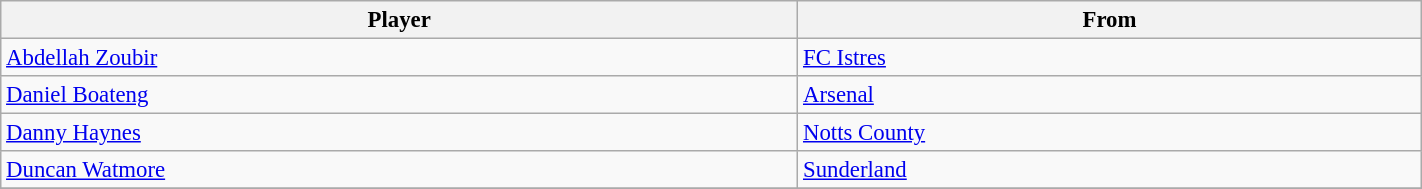<table class="wikitable" style="text-align:center; font-size:95%;width:75%; text-align:left">
<tr>
<th><strong>Player</strong></th>
<th><strong>From</strong></th>
</tr>
<tr>
<td> <a href='#'>Abdellah Zoubir</a></td>
<td> <a href='#'>FC Istres</a></td>
</tr>
<tr>
<td> <a href='#'>Daniel Boateng</a></td>
<td> <a href='#'>Arsenal</a></td>
</tr>
<tr>
<td> <a href='#'>Danny Haynes</a></td>
<td> <a href='#'>Notts County</a></td>
</tr>
<tr>
<td> <a href='#'>Duncan Watmore</a></td>
<td> <a href='#'>Sunderland</a></td>
</tr>
<tr>
</tr>
</table>
